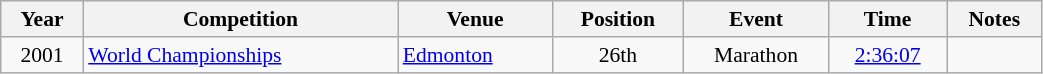<table class="wikitable" width=55% style="font-size:90%; text-align:center;">
<tr>
<th>Year</th>
<th>Competition</th>
<th>Venue</th>
<th>Position</th>
<th>Event</th>
<th>Time</th>
<th>Notes</th>
</tr>
<tr>
<td>2001</td>
<td align=left><a href='#'>World Championships</a></td>
<td align=left> <a href='#'>Edmonton</a></td>
<td>26th</td>
<td>Marathon</td>
<td><a href='#'>2:36:07</a></td>
<td></td>
</tr>
</table>
